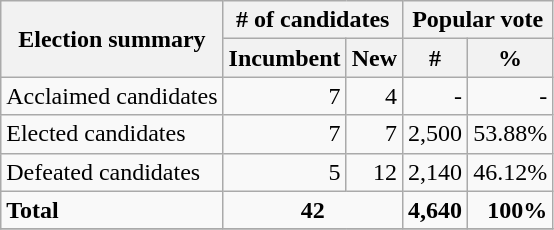<table class="wikitable">
<tr>
<th rowspan="2">Election summary</th>
<th colspan="2"># of candidates</th>
<th colspan="2">Popular vote</th>
</tr>
<tr>
<th>Incumbent</th>
<th>New</th>
<th>#</th>
<th>%</th>
</tr>
<tr>
<td>Acclaimed candidates</td>
<td align="right">7</td>
<td align="right">4</td>
<td align="right">-</td>
<td align="right">-</td>
</tr>
<tr>
<td>Elected candidates</td>
<td align="right">7</td>
<td align="right">7</td>
<td align="right">2,500</td>
<td align="right">53.88%</td>
</tr>
<tr>
<td>Defeated candidates</td>
<td align="right">5</td>
<td align="right">12</td>
<td align="right">2,140</td>
<td align="right">46.12%</td>
</tr>
<tr>
<td><strong>Total</strong></td>
<td colspan="2" align="center"><strong>42</strong></td>
<td align="right"><strong>4,640</strong></td>
<td align="right"><strong>100%</strong></td>
</tr>
<tr>
</tr>
</table>
